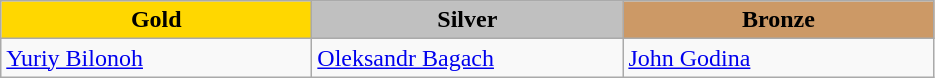<table class="wikitable" style="text-align:left">
<tr align="center">
<td width=200 bgcolor=gold><strong>Gold</strong></td>
<td width=200 bgcolor=silver><strong>Silver</strong></td>
<td width=200 bgcolor=CC9966><strong>Bronze</strong></td>
</tr>
<tr>
<td><a href='#'>Yuriy Bilonoh</a><br><em></em></td>
<td><a href='#'>Oleksandr Bagach</a><br><em></em></td>
<td><a href='#'>John Godina</a><br><em></em></td>
</tr>
</table>
